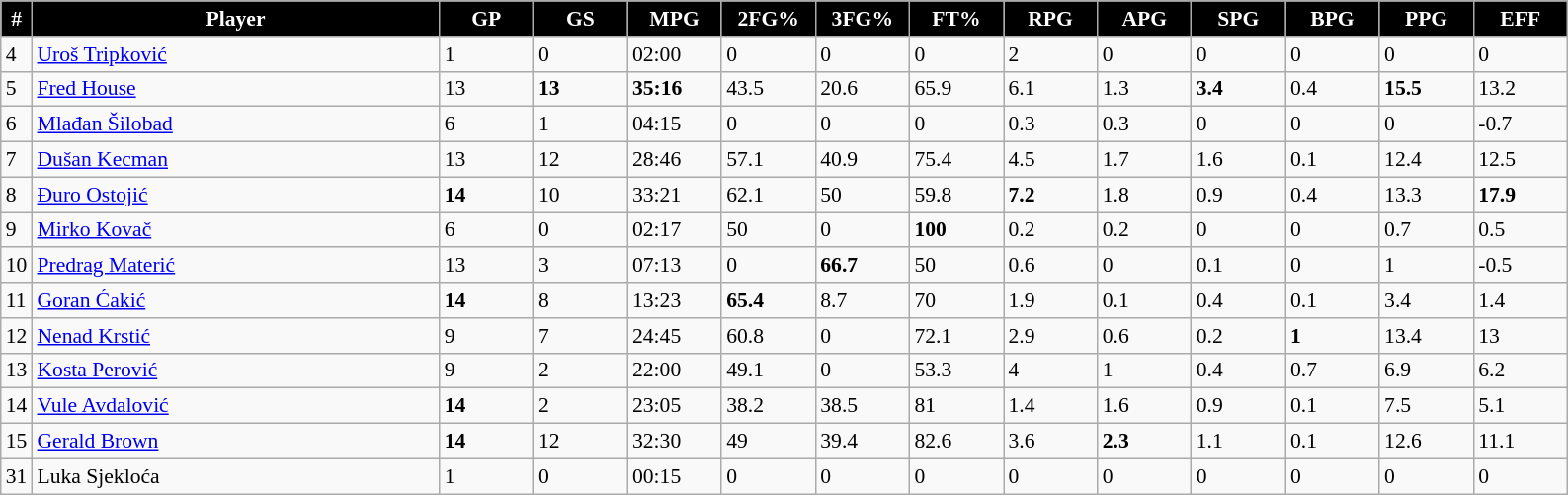<table class="wikitable sortable" style="font-size: 90%">
<tr>
<th style="background:black; color:white;" width="2%">#</th>
<th style="background:black; color:white;">Player</th>
<th style="background:black; color:white;" width="6%">GP</th>
<th style="background:black; color:white;" width="6%">GS</th>
<th style="background:black; color:white;" width="6%">MPG</th>
<th style="background:black; color:white;" width="6%">2FG%</th>
<th style="background:black; color:white;" width="6%">3FG%</th>
<th style="background:black; color:white;" width="6%">FT%</th>
<th style="background:black; color:white;" width="6%">RPG</th>
<th style="background:black; color:white;" width="6%">APG</th>
<th style="background:black; color:white;" width="6%">SPG</th>
<th style="background:black; color:white;" width="6%">BPG</th>
<th style="background:black; color:white;" width="6%">PPG</th>
<th style="background:black; color:white;" width="6%">EFF</th>
</tr>
<tr>
<td>4</td>
<td> <a href='#'>Uroš Tripković</a></td>
<td>1</td>
<td>0</td>
<td>02:00</td>
<td>0</td>
<td>0</td>
<td>0</td>
<td>2</td>
<td>0</td>
<td>0</td>
<td>0</td>
<td>0</td>
<td>0</td>
</tr>
<tr>
<td>5</td>
<td> <a href='#'>Fred House</a></td>
<td>13</td>
<td><strong>13</strong></td>
<td><strong>35:16</strong></td>
<td>43.5</td>
<td>20.6</td>
<td>65.9</td>
<td>6.1</td>
<td>1.3</td>
<td><strong>3.4</strong></td>
<td>0.4</td>
<td><strong>15.5</strong></td>
<td>13.2</td>
</tr>
<tr>
<td>6</td>
<td> <a href='#'>Mlađan Šilobad</a></td>
<td>6</td>
<td>1</td>
<td>04:15</td>
<td>0</td>
<td>0</td>
<td>0</td>
<td>0.3</td>
<td>0.3</td>
<td>0</td>
<td>0</td>
<td>0</td>
<td>-0.7</td>
</tr>
<tr>
<td>7</td>
<td> <a href='#'>Dušan Kecman</a></td>
<td>13</td>
<td>12</td>
<td>28:46</td>
<td>57.1</td>
<td>40.9</td>
<td>75.4</td>
<td>4.5</td>
<td>1.7</td>
<td>1.6</td>
<td>0.1</td>
<td>12.4</td>
<td>12.5</td>
</tr>
<tr>
<td>8</td>
<td> <a href='#'>Đuro Ostojić</a></td>
<td><strong>14</strong></td>
<td>10</td>
<td>33:21</td>
<td>62.1</td>
<td>50</td>
<td>59.8</td>
<td><strong>7.2</strong></td>
<td>1.8</td>
<td>0.9</td>
<td>0.4</td>
<td>13.3</td>
<td><strong>17.9</strong></td>
</tr>
<tr>
<td>9</td>
<td> <a href='#'>Mirko Kovač</a></td>
<td>6</td>
<td>0</td>
<td>02:17</td>
<td>50</td>
<td>0</td>
<td><strong>100</strong></td>
<td>0.2</td>
<td>0.2</td>
<td>0</td>
<td>0</td>
<td>0.7</td>
<td>0.5</td>
</tr>
<tr>
<td>10</td>
<td> <a href='#'>Predrag Materić</a></td>
<td>13</td>
<td>3</td>
<td>07:13</td>
<td>0</td>
<td><strong>66.7</strong></td>
<td>50</td>
<td>0.6</td>
<td>0</td>
<td>0.1</td>
<td>0</td>
<td>1</td>
<td>-0.5</td>
</tr>
<tr>
<td>11</td>
<td> <a href='#'>Goran Ćakić</a></td>
<td><strong>14</strong></td>
<td>8</td>
<td>13:23</td>
<td><strong>65.4</strong></td>
<td>8.7</td>
<td>70</td>
<td>1.9</td>
<td>0.1</td>
<td>0.4</td>
<td>0.1</td>
<td>3.4</td>
<td>1.4</td>
</tr>
<tr>
<td>12</td>
<td> <a href='#'>Nenad Krstić</a></td>
<td>9</td>
<td>7</td>
<td>24:45</td>
<td>60.8</td>
<td>0</td>
<td>72.1</td>
<td>2.9</td>
<td>0.6</td>
<td>0.2</td>
<td><strong>1</strong></td>
<td>13.4</td>
<td>13</td>
</tr>
<tr>
<td>13</td>
<td> <a href='#'>Kosta Perović</a></td>
<td>9</td>
<td>2</td>
<td>22:00</td>
<td>49.1</td>
<td>0</td>
<td>53.3</td>
<td>4</td>
<td>1</td>
<td>0.4</td>
<td>0.7</td>
<td>6.9</td>
<td>6.2</td>
</tr>
<tr>
<td>14</td>
<td> <a href='#'>Vule Avdalović</a></td>
<td><strong>14</strong></td>
<td>2</td>
<td>23:05</td>
<td>38.2</td>
<td>38.5</td>
<td>81</td>
<td>1.4</td>
<td>1.6</td>
<td>0.9</td>
<td>0.1</td>
<td>7.5</td>
<td>5.1</td>
</tr>
<tr>
<td>15</td>
<td> <a href='#'>Gerald Brown</a></td>
<td><strong>14</strong></td>
<td>12</td>
<td>32:30</td>
<td>49</td>
<td>39.4</td>
<td>82.6</td>
<td>3.6</td>
<td><strong>2.3</strong></td>
<td>1.1</td>
<td>0.1</td>
<td>12.6</td>
<td>11.1</td>
</tr>
<tr>
<td>31</td>
<td> Luka Sjekloća</td>
<td>1</td>
<td>0</td>
<td>00:15</td>
<td>0</td>
<td>0</td>
<td>0</td>
<td>0</td>
<td>0</td>
<td>0</td>
<td>0</td>
<td>0</td>
<td>0</td>
</tr>
</table>
